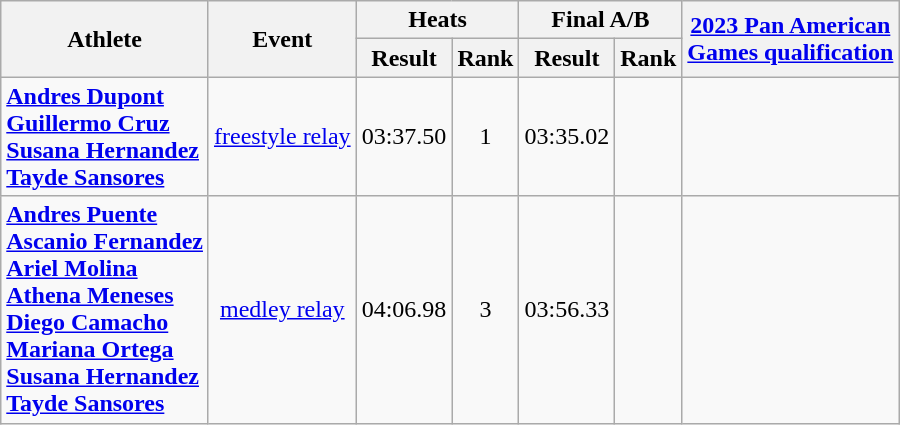<table class="wikitable">
<tr>
<th rowspan="2">Athlete</th>
<th rowspan="2">Event</th>
<th colspan="2">Heats</th>
<th colspan="2">Final A/B</th>
<th rowspan="2"><a href='#'>2023 Pan American <br> Games qualification</a></th>
</tr>
<tr>
<th>Result</th>
<th>Rank</th>
<th>Result</th>
<th>Rank</th>
</tr>
<tr align="center">
<td align="left"><a href='#'><strong>Andres Dupont</strong></a><strong><br><a href='#'>Guillermo Cruz</a></strong><br><strong><a href='#'>Susana Hernandez</a><br><a href='#'>Tayde Sansores</a></strong></td>
<td><a href='#'> freestyle relay</a></td>
<td>03:37.50</td>
<td>1</td>
<td>03:35.02</td>
<td></td>
<td></td>
</tr>
<tr align="center">
<td align="left"><strong><a href='#'>Andres Puente</a></strong><br><strong><a href='#'>Ascanio Fernandez</a></strong><br><a href='#'><strong>Ariel Molina</strong></a><br><a href='#'><strong>Athena Meneses</strong></a><br><strong><a href='#'>Diego Camacho</a></strong><br><strong><a href='#'>Mariana Ortega</a></strong><br><strong><a href='#'>Susana Hernandez</a><br><a href='#'>Tayde Sansores</a></strong></td>
<td><a href='#'> medley relay</a></td>
<td>04:06.98</td>
<td>3</td>
<td>03:56.33</td>
<td></td>
<td></td>
</tr>
</table>
